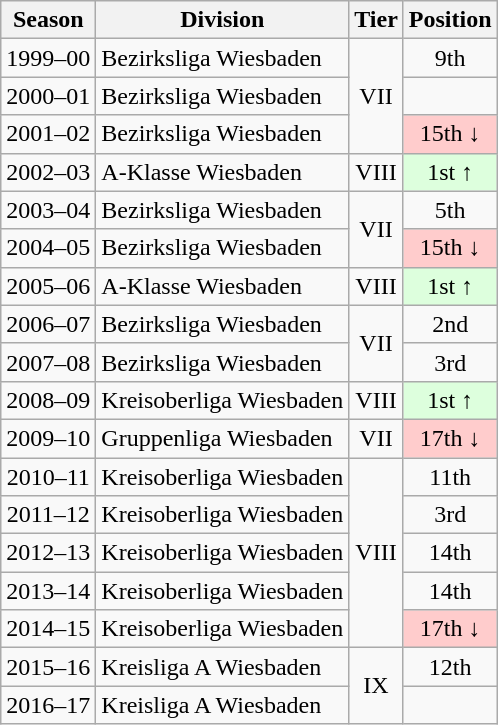<table class="wikitable">
<tr>
<th>Season</th>
<th>Division</th>
<th>Tier</th>
<th>Position</th>
</tr>
<tr align="center">
<td>1999–00</td>
<td align="left">Bezirksliga Wiesbaden</td>
<td rowspan=3>VII</td>
<td>9th</td>
</tr>
<tr align="center">
<td>2000–01</td>
<td align="left">Bezirksliga Wiesbaden</td>
<td></td>
</tr>
<tr align="center">
<td>2001–02</td>
<td align="left">Bezirksliga Wiesbaden</td>
<td style="background:#ffcccc">15th ↓</td>
</tr>
<tr align="center">
<td>2002–03</td>
<td align="left">A-Klasse Wiesbaden</td>
<td>VIII</td>
<td style="background:#ddffdd">1st ↑</td>
</tr>
<tr align="center">
<td>2003–04</td>
<td align="left">Bezirksliga Wiesbaden</td>
<td rowspan=2>VII</td>
<td>5th</td>
</tr>
<tr align="center">
<td>2004–05</td>
<td align="left">Bezirksliga Wiesbaden</td>
<td style="background:#ffcccc">15th ↓</td>
</tr>
<tr align="center">
<td>2005–06</td>
<td align="left">A-Klasse Wiesbaden</td>
<td>VIII</td>
<td style="background:#ddffdd">1st ↑</td>
</tr>
<tr align="center">
<td>2006–07</td>
<td align="left">Bezirksliga Wiesbaden</td>
<td rowspan=2>VII</td>
<td>2nd</td>
</tr>
<tr align="center">
<td>2007–08</td>
<td align="left">Bezirksliga Wiesbaden</td>
<td>3rd</td>
</tr>
<tr align="center">
<td>2008–09</td>
<td align="left">Kreisoberliga Wiesbaden</td>
<td>VIII</td>
<td style="background:#ddffdd">1st ↑</td>
</tr>
<tr align="center">
<td>2009–10</td>
<td align="left">Gruppenliga Wiesbaden</td>
<td>VII</td>
<td style="background:#ffcccc">17th ↓</td>
</tr>
<tr align="center">
<td>2010–11</td>
<td align="left">Kreisoberliga Wiesbaden</td>
<td rowspan=5>VIII</td>
<td>11th</td>
</tr>
<tr align="center">
<td>2011–12</td>
<td align="left">Kreisoberliga Wiesbaden</td>
<td>3rd</td>
</tr>
<tr align="center">
<td>2012–13</td>
<td align="left">Kreisoberliga Wiesbaden</td>
<td>14th</td>
</tr>
<tr align="center">
<td>2013–14</td>
<td align="left">Kreisoberliga Wiesbaden</td>
<td>14th</td>
</tr>
<tr align="center">
<td>2014–15</td>
<td align="left">Kreisoberliga Wiesbaden</td>
<td style="background:#ffcccc">17th ↓</td>
</tr>
<tr align="center">
<td>2015–16</td>
<td align="left">Kreisliga A Wiesbaden</td>
<td rowspan=2>IX</td>
<td>12th</td>
</tr>
<tr align="center">
<td>2016–17</td>
<td align="left">Kreisliga A Wiesbaden</td>
<td></td>
</tr>
</table>
